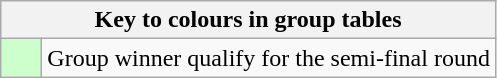<table class="wikitable">
<tr>
<th colspan=2>Key to colours in group tables</th>
</tr>
<tr>
<td bgcolor=#ccffcc style="width: 20px;"></td>
<td>Group winner qualify for the semi-final round</td>
</tr>
</table>
